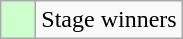<table class="wikitable">
<tr>
<td style="background:#ccffcc;">    </td>
<td>Stage winners</td>
</tr>
</table>
